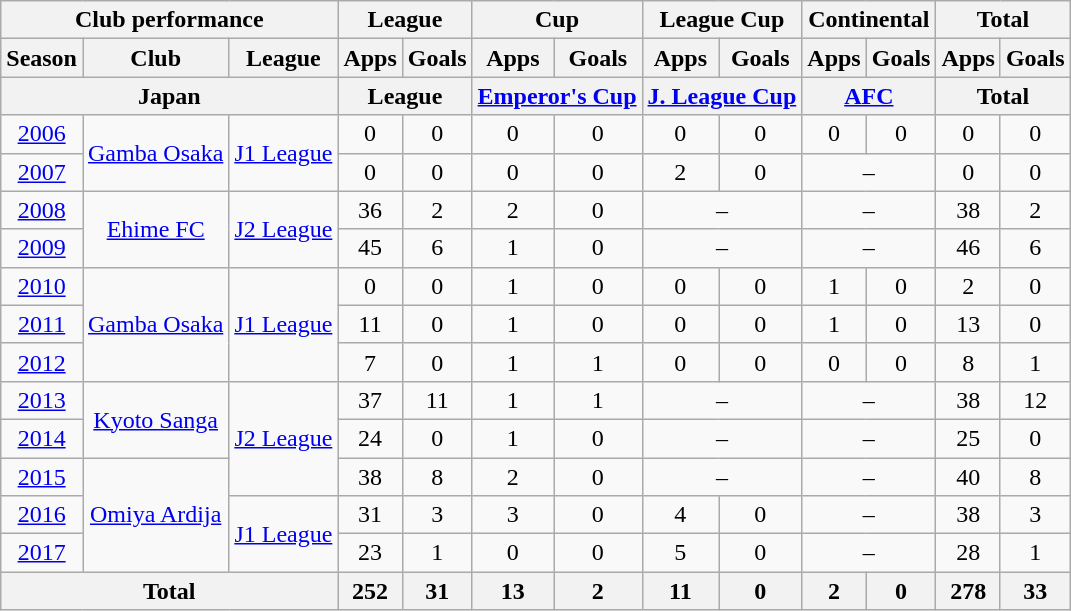<table class="wikitable" style="text-align:center;">
<tr>
<th colspan=3>Club performance</th>
<th colspan=2>League</th>
<th colspan=2>Cup</th>
<th colspan=2>League Cup</th>
<th colspan=2>Continental</th>
<th colspan=2>Total</th>
</tr>
<tr>
<th>Season</th>
<th>Club</th>
<th>League</th>
<th>Apps</th>
<th>Goals</th>
<th>Apps</th>
<th>Goals</th>
<th>Apps</th>
<th>Goals</th>
<th>Apps</th>
<th>Goals</th>
<th>Apps</th>
<th>Goals</th>
</tr>
<tr>
<th colspan=3>Japan</th>
<th colspan=2>League</th>
<th colspan=2><a href='#'>Emperor's Cup</a></th>
<th colspan=2><a href='#'>J. League Cup</a></th>
<th colspan=2><a href='#'>AFC</a></th>
<th colspan=2>Total</th>
</tr>
<tr>
<td><a href='#'>2006</a></td>
<td rowspan="2"><a href='#'>Gamba Osaka</a></td>
<td rowspan="2"><a href='#'>J1 League</a></td>
<td>0</td>
<td>0</td>
<td>0</td>
<td>0</td>
<td>0</td>
<td>0</td>
<td>0</td>
<td>0</td>
<td>0</td>
<td>0</td>
</tr>
<tr>
<td><a href='#'>2007</a></td>
<td>0</td>
<td>0</td>
<td>0</td>
<td>0</td>
<td>2</td>
<td>0</td>
<td colspan="2">–</td>
<td>0</td>
<td>0</td>
</tr>
<tr>
<td><a href='#'>2008</a></td>
<td rowspan="2"><a href='#'>Ehime FC</a></td>
<td rowspan="2"><a href='#'>J2 League</a></td>
<td>36</td>
<td>2</td>
<td>2</td>
<td>0</td>
<td colspan="2">–</td>
<td colspan="2">–</td>
<td>38</td>
<td>2</td>
</tr>
<tr>
<td><a href='#'>2009</a></td>
<td>45</td>
<td>6</td>
<td>1</td>
<td>0</td>
<td colspan="2">–</td>
<td colspan="2">–</td>
<td>46</td>
<td>6</td>
</tr>
<tr>
<td><a href='#'>2010</a></td>
<td rowspan="3"><a href='#'>Gamba Osaka</a></td>
<td rowspan="3"><a href='#'>J1 League</a></td>
<td>0</td>
<td>0</td>
<td>1</td>
<td>0</td>
<td>0</td>
<td>0</td>
<td>1</td>
<td>0</td>
<td>2</td>
<td>0</td>
</tr>
<tr>
<td><a href='#'>2011</a></td>
<td>11</td>
<td>0</td>
<td>1</td>
<td>0</td>
<td>0</td>
<td>0</td>
<td>1</td>
<td>0</td>
<td>13</td>
<td>0</td>
</tr>
<tr>
<td><a href='#'>2012</a></td>
<td>7</td>
<td>0</td>
<td>1</td>
<td>1</td>
<td>0</td>
<td>0</td>
<td>0</td>
<td>0</td>
<td>8</td>
<td>1</td>
</tr>
<tr>
<td><a href='#'>2013</a></td>
<td rowspan="2"><a href='#'>Kyoto Sanga</a></td>
<td rowspan="3"><a href='#'>J2 League</a></td>
<td>37</td>
<td>11</td>
<td>1</td>
<td>1</td>
<td colspan="2">–</td>
<td colspan="2">–</td>
<td>38</td>
<td>12</td>
</tr>
<tr>
<td><a href='#'>2014</a></td>
<td>24</td>
<td>0</td>
<td>1</td>
<td>0</td>
<td colspan="2">–</td>
<td colspan="2">–</td>
<td>25</td>
<td>0</td>
</tr>
<tr>
<td><a href='#'>2015</a></td>
<td rowspan="3"><a href='#'>Omiya Ardija</a></td>
<td>38</td>
<td>8</td>
<td>2</td>
<td>0</td>
<td colspan="2">–</td>
<td colspan="2">–</td>
<td>40</td>
<td>8</td>
</tr>
<tr>
<td><a href='#'>2016</a></td>
<td rowspan="2"><a href='#'>J1 League</a></td>
<td>31</td>
<td>3</td>
<td>3</td>
<td>0</td>
<td>4</td>
<td>0</td>
<td colspan="2">–</td>
<td>38</td>
<td>3</td>
</tr>
<tr>
<td><a href='#'>2017</a></td>
<td>23</td>
<td>1</td>
<td>0</td>
<td>0</td>
<td>5</td>
<td>0</td>
<td colspan="2">–</td>
<td>28</td>
<td>1</td>
</tr>
<tr>
<th colspan=3>Total</th>
<th>252</th>
<th>31</th>
<th>13</th>
<th>2</th>
<th>11</th>
<th>0</th>
<th>2</th>
<th>0</th>
<th>278</th>
<th>33</th>
</tr>
</table>
